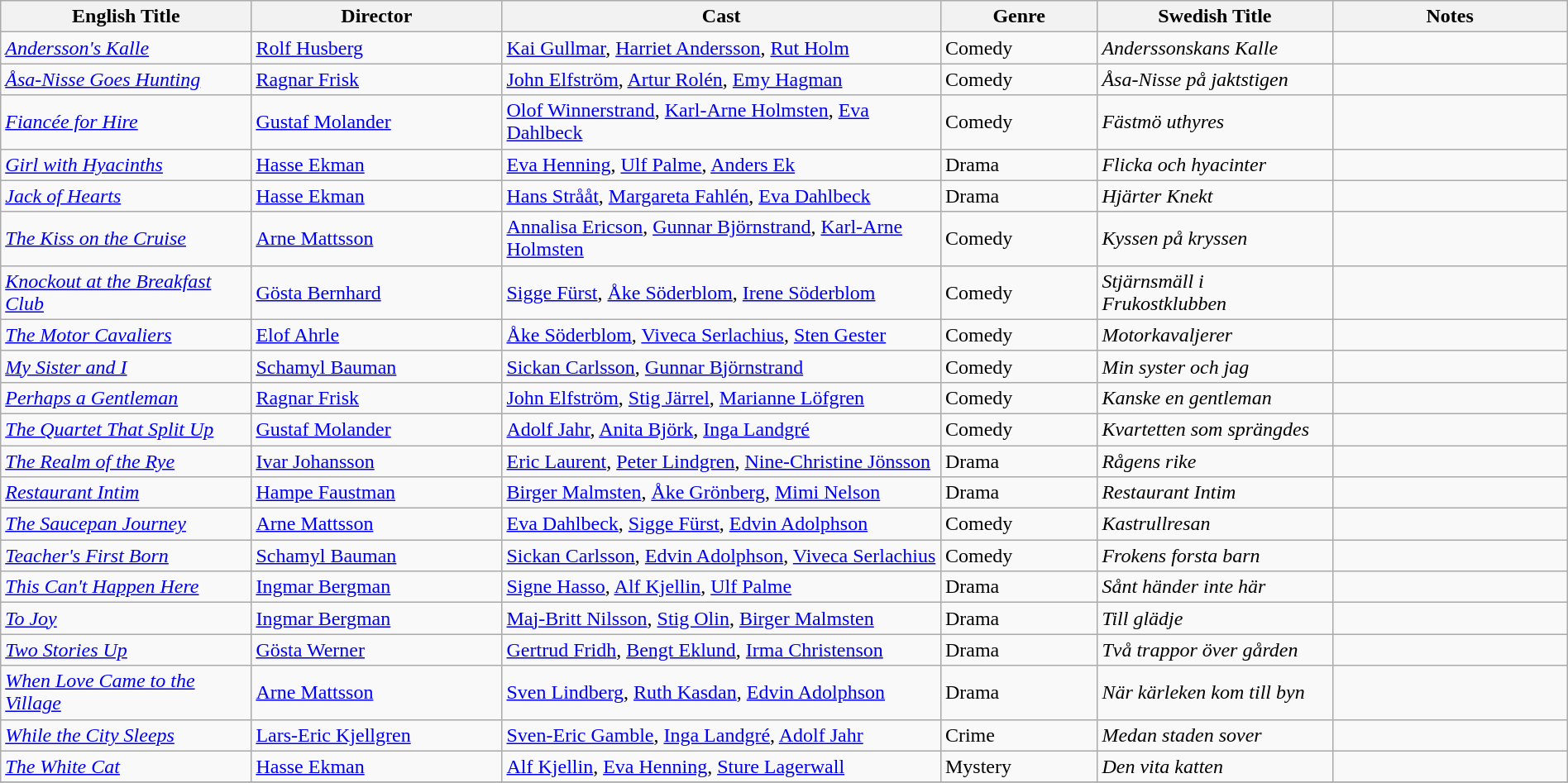<table class="wikitable" style="width:100%;">
<tr>
<th style="width:16%;">English Title</th>
<th style="width:16%;">Director</th>
<th style="width:28%;">Cast</th>
<th style="width:10%;">Genre</th>
<th style="width:15%;">Swedish Title</th>
<th style="width:15%;">Notes</th>
</tr>
<tr>
<td><em><a href='#'>Andersson's Kalle</a></em></td>
<td><a href='#'>Rolf Husberg</a></td>
<td><a href='#'>Kai Gullmar</a>, <a href='#'>Harriet Andersson</a>, <a href='#'>Rut Holm</a></td>
<td>Comedy</td>
<td><em>Anderssonskans Kalle</em></td>
<td></td>
</tr>
<tr>
<td><em><a href='#'>Åsa-Nisse Goes Hunting</a></em></td>
<td><a href='#'>Ragnar Frisk</a></td>
<td><a href='#'>John Elfström</a>, <a href='#'>Artur Rolén</a>, <a href='#'>Emy Hagman</a></td>
<td>Comedy</td>
<td><em>Åsa-Nisse på jaktstigen</em></td>
<td></td>
</tr>
<tr>
<td><em><a href='#'>Fiancée for Hire</a></em></td>
<td><a href='#'>Gustaf Molander</a></td>
<td><a href='#'>Olof Winnerstrand</a>, <a href='#'>Karl-Arne Holmsten</a>, <a href='#'>Eva Dahlbeck</a></td>
<td>Comedy</td>
<td><em>Fästmö uthyres</em></td>
<td></td>
</tr>
<tr>
<td><em><a href='#'>Girl with Hyacinths</a></em></td>
<td><a href='#'>Hasse Ekman</a></td>
<td><a href='#'>Eva Henning</a>, <a href='#'>Ulf Palme</a>, <a href='#'>Anders Ek</a></td>
<td>Drama</td>
<td><em>Flicka och hyacinter</em></td>
<td></td>
</tr>
<tr>
<td><em><a href='#'>Jack of Hearts</a></em></td>
<td><a href='#'>Hasse Ekman</a></td>
<td><a href='#'>Hans Strååt</a>, <a href='#'>Margareta Fahlén</a>, <a href='#'>Eva Dahlbeck</a></td>
<td>Drama</td>
<td><em>Hjärter Knekt</em></td>
<td></td>
</tr>
<tr>
<td><em><a href='#'>The Kiss on the Cruise</a></em></td>
<td><a href='#'>Arne Mattsson</a></td>
<td><a href='#'>Annalisa Ericson</a>, <a href='#'>Gunnar Björnstrand</a>, <a href='#'>Karl-Arne Holmsten</a></td>
<td>Comedy</td>
<td><em> Kyssen på kryssen</em></td>
<td></td>
</tr>
<tr>
<td><em><a href='#'>Knockout at the Breakfast Club</a></em></td>
<td><a href='#'>Gösta Bernhard</a></td>
<td><a href='#'>Sigge Fürst</a>, <a href='#'>Åke Söderblom</a>, <a href='#'>Irene Söderblom</a></td>
<td>Comedy</td>
<td><em>Stjärnsmäll i Frukostklubben</em></td>
<td></td>
</tr>
<tr>
<td><em><a href='#'>The Motor Cavaliers</a></em></td>
<td><a href='#'>Elof Ahrle</a></td>
<td><a href='#'>Åke Söderblom</a>, <a href='#'>Viveca Serlachius</a>, <a href='#'>Sten Gester</a></td>
<td>Comedy</td>
<td><em>Motorkavaljerer</em></td>
<td></td>
</tr>
<tr>
<td><em><a href='#'>My Sister and I</a></em></td>
<td><a href='#'>Schamyl Bauman</a></td>
<td><a href='#'>Sickan Carlsson</a>, <a href='#'>Gunnar Björnstrand</a></td>
<td>Comedy</td>
<td><em>Min syster och jag</em></td>
<td></td>
</tr>
<tr>
<td><em><a href='#'>Perhaps a Gentleman</a></em></td>
<td><a href='#'>Ragnar Frisk</a></td>
<td><a href='#'>John Elfström</a>, <a href='#'>Stig Järrel</a>, <a href='#'>Marianne Löfgren</a></td>
<td>Comedy</td>
<td><em>Kanske en gentleman</em></td>
<td></td>
</tr>
<tr>
<td><em><a href='#'>The Quartet That Split Up</a></em></td>
<td><a href='#'>Gustaf Molander</a></td>
<td><a href='#'>Adolf Jahr</a>, <a href='#'>Anita Björk</a>, <a href='#'>Inga Landgré</a></td>
<td>Comedy</td>
<td><em>Kvartetten som sprängdes</em></td>
<td></td>
</tr>
<tr>
<td><em><a href='#'>The Realm of the Rye</a></em></td>
<td><a href='#'>Ivar Johansson</a></td>
<td><a href='#'>Eric Laurent</a>, <a href='#'>Peter Lindgren</a>, <a href='#'>Nine-Christine Jönsson</a></td>
<td>Drama</td>
<td><em>Rågens rike</em></td>
<td></td>
</tr>
<tr>
<td><em><a href='#'>Restaurant Intim</a></em></td>
<td><a href='#'>Hampe Faustman</a></td>
<td><a href='#'>Birger Malmsten</a>, <a href='#'>Åke Grönberg</a>, <a href='#'>Mimi Nelson</a></td>
<td>Drama</td>
<td><em>Restaurant Intim</em></td>
<td></td>
</tr>
<tr>
<td><em><a href='#'>The Saucepan Journey</a></em></td>
<td><a href='#'>Arne Mattsson</a></td>
<td><a href='#'>Eva Dahlbeck</a>, <a href='#'>Sigge Fürst</a>, <a href='#'>Edvin Adolphson</a></td>
<td>Comedy</td>
<td><em>Kastrullresan</em></td>
<td></td>
</tr>
<tr>
<td><em><a href='#'>Teacher's First Born</a></em></td>
<td><a href='#'>Schamyl Bauman</a></td>
<td><a href='#'>Sickan Carlsson</a>, <a href='#'>Edvin Adolphson</a>, <a href='#'>Viveca Serlachius</a></td>
<td>Comedy</td>
<td><em>Frokens forsta barn</em></td>
<td></td>
</tr>
<tr>
<td><em><a href='#'>This Can't Happen Here</a></em></td>
<td><a href='#'>Ingmar Bergman</a></td>
<td><a href='#'>Signe Hasso</a>, <a href='#'>Alf Kjellin</a>, <a href='#'>Ulf Palme</a></td>
<td>Drama</td>
<td><em>Sånt händer inte här</em></td>
<td></td>
</tr>
<tr>
<td><em><a href='#'>To Joy</a></em></td>
<td><a href='#'>Ingmar Bergman</a></td>
<td><a href='#'>Maj-Britt Nilsson</a>, <a href='#'>Stig Olin</a>, <a href='#'>Birger Malmsten</a></td>
<td>Drama</td>
<td><em>Till glädje</em></td>
<td></td>
</tr>
<tr>
<td><em><a href='#'>Two Stories Up</a></em></td>
<td><a href='#'>Gösta Werner</a></td>
<td><a href='#'>Gertrud Fridh</a>, <a href='#'>Bengt Eklund</a>, <a href='#'>Irma Christenson</a></td>
<td>Drama</td>
<td><em>Två trappor över gården</em></td>
<td></td>
</tr>
<tr>
<td><em><a href='#'>When Love Came to the Village</a></em></td>
<td><a href='#'>Arne Mattsson</a></td>
<td><a href='#'>Sven Lindberg</a>, <a href='#'>Ruth Kasdan</a>, <a href='#'>Edvin Adolphson</a></td>
<td>Drama</td>
<td><em>När kärleken kom till byn</em></td>
<td></td>
</tr>
<tr>
<td><em><a href='#'>While the City Sleeps</a></em></td>
<td><a href='#'>Lars-Eric Kjellgren</a></td>
<td><a href='#'>Sven-Eric Gamble</a>, <a href='#'>Inga Landgré</a>, <a href='#'>Adolf Jahr</a></td>
<td>Crime</td>
<td><em>Medan staden sover</em></td>
<td></td>
</tr>
<tr>
<td><em><a href='#'>The White Cat</a></em></td>
<td><a href='#'>Hasse Ekman</a></td>
<td><a href='#'>Alf Kjellin</a>, <a href='#'>Eva Henning</a>, <a href='#'>Sture Lagerwall </a></td>
<td>Mystery</td>
<td><em>Den vita katten</em></td>
<td></td>
</tr>
<tr>
</tr>
</table>
